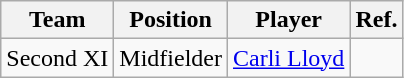<table class="wikitable">
<tr>
<th>Team</th>
<th>Position</th>
<th>Player</th>
<th>Ref.</th>
</tr>
<tr>
<td>Second XI</td>
<td>Midfielder</td>
<td> <a href='#'>Carli Lloyd</a></td>
<td></td>
</tr>
</table>
